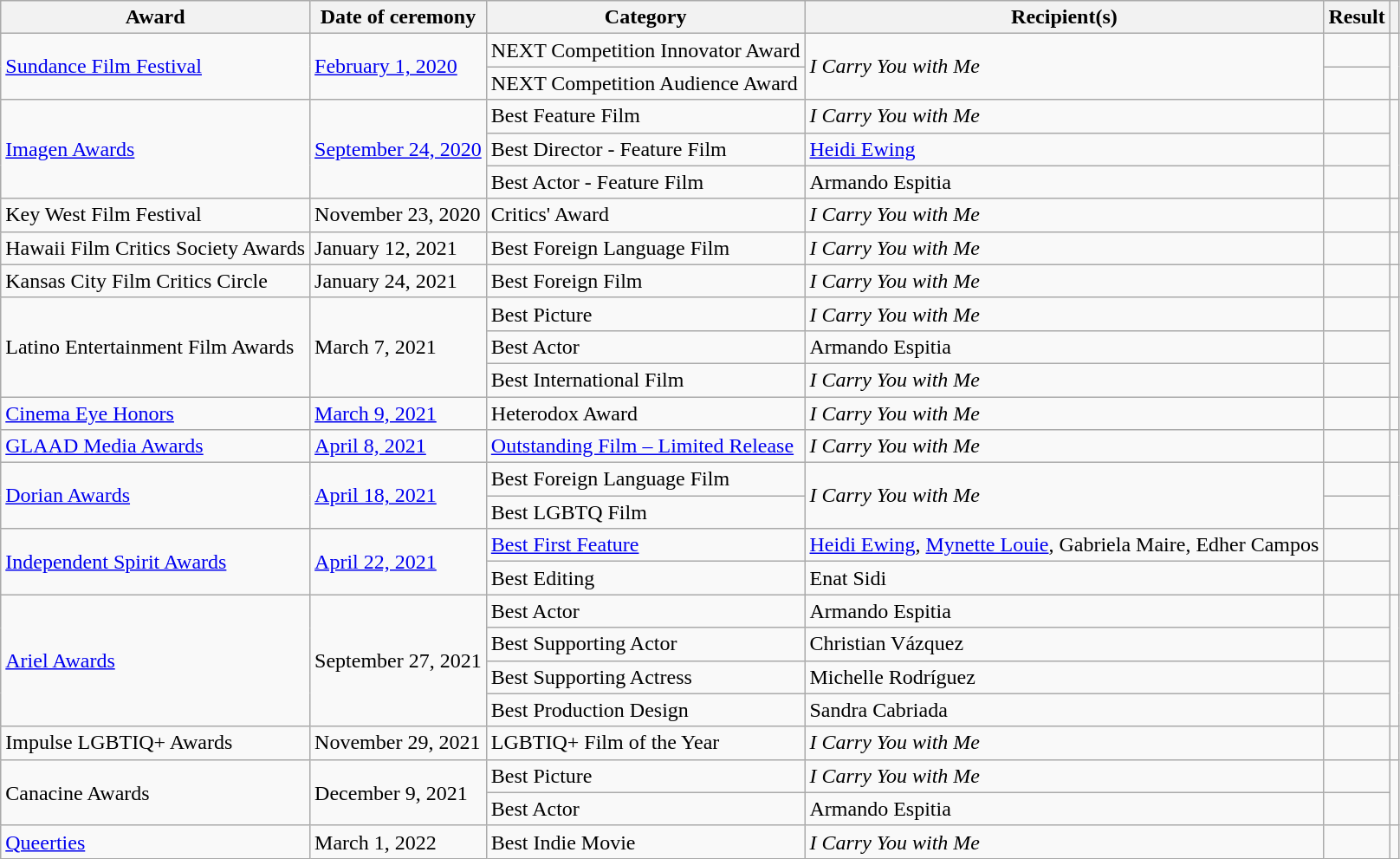<table class="wikitable sortable plainrowheaders">
<tr>
<th scope="col">Award</th>
<th scope="col">Date of ceremony</th>
<th scope="col">Category</th>
<th scope="col">Recipient(s)</th>
<th scope="col">Result</th>
<th scope="col" class="unsortable"></th>
</tr>
<tr>
<td rowspan=2><a href='#'>Sundance Film Festival</a></td>
<td rowspan=2><a href='#'>February 1, 2020</a></td>
<td>NEXT Competition Innovator Award</td>
<td rowspan=2><em>I Carry You with Me</em></td>
<td></td>
<td rowspan=2 align="center"></td>
</tr>
<tr>
<td>NEXT Competition Audience Award</td>
<td></td>
</tr>
<tr>
<td rowspan=3><a href='#'>Imagen Awards</a></td>
<td rowspan=3><a href='#'>September 24, 2020</a></td>
<td>Best Feature Film</td>
<td><em>I Carry You with Me</em></td>
<td></td>
<td rowspan=3 align="center"></td>
</tr>
<tr>
<td>Best Director - Feature Film</td>
<td><a href='#'>Heidi Ewing</a></td>
<td></td>
</tr>
<tr>
<td>Best Actor - Feature Film</td>
<td>Armando Espitia</td>
<td></td>
</tr>
<tr>
<td>Key West Film Festival</td>
<td>November 23, 2020</td>
<td>Critics' Award</td>
<td><em>I Carry You with Me</em></td>
<td></td>
<td align="center"></td>
</tr>
<tr>
<td>Hawaii Film Critics Society Awards</td>
<td>January 12, 2021</td>
<td>Best Foreign Language Film</td>
<td><em>I Carry You with Me</em></td>
<td></td>
<td align="center"></td>
</tr>
<tr>
<td>Kansas City Film Critics Circle</td>
<td>January 24, 2021</td>
<td>Best Foreign Film</td>
<td><em>I Carry You with Me</em></td>
<td></td>
<td align="center"></td>
</tr>
<tr>
<td rowspan=3>Latino Entertainment Film Awards</td>
<td rowspan=3>March 7, 2021</td>
<td>Best Picture</td>
<td><em>I Carry You with Me</em></td>
<td></td>
<td rowspan=3 align="center"></td>
</tr>
<tr>
<td>Best Actor</td>
<td>Armando Espitia</td>
<td></td>
</tr>
<tr>
<td>Best International Film</td>
<td><em>I Carry You with Me</em></td>
<td></td>
</tr>
<tr>
<td><a href='#'>Cinema Eye Honors</a></td>
<td><a href='#'>March 9, 2021</a></td>
<td>Heterodox Award</td>
<td><em>I Carry You with Me</em></td>
<td></td>
<td align="center"></td>
</tr>
<tr>
<td><a href='#'>GLAAD Media Awards</a></td>
<td><a href='#'>April 8, 2021</a></td>
<td><a href='#'>Outstanding Film – Limited Release</a></td>
<td><em>I Carry You with Me</em></td>
<td></td>
<td align="center"></td>
</tr>
<tr>
<td rowspan=2><a href='#'>Dorian Awards</a></td>
<td rowspan=2><a href='#'>April 18, 2021</a></td>
<td>Best Foreign Language Film</td>
<td rowspan=2><em>I Carry You with Me</em></td>
<td></td>
<td rowspan=2 align="center"></td>
</tr>
<tr>
<td>Best LGBTQ Film</td>
<td></td>
</tr>
<tr>
<td rowspan=2><a href='#'>Independent Spirit Awards</a></td>
<td rowspan=2><a href='#'>April 22, 2021</a></td>
<td><a href='#'>Best First Feature</a></td>
<td><a href='#'>Heidi Ewing</a>, <a href='#'>Mynette Louie</a>, Gabriela Maire, Edher Campos</td>
<td></td>
<td rowspan=2 align="center"></td>
</tr>
<tr>
<td>Best Editing</td>
<td>Enat Sidi</td>
<td></td>
</tr>
<tr>
<td rowspan=4><a href='#'>Ariel Awards</a></td>
<td rowspan=4>September 27, 2021</td>
<td>Best Actor</td>
<td>Armando Espitia</td>
<td></td>
<td rowspan=4 align="center"></td>
</tr>
<tr>
<td>Best Supporting Actor</td>
<td>Christian Vázquez</td>
<td></td>
</tr>
<tr>
<td>Best Supporting Actress</td>
<td>Michelle Rodríguez</td>
<td></td>
</tr>
<tr>
<td>Best Production Design</td>
<td>Sandra Cabriada</td>
<td></td>
</tr>
<tr>
<td>Impulse LGBTIQ+ Awards</td>
<td>November 29, 2021</td>
<td>LGBTIQ+ Film of the Year</td>
<td><em>I Carry You with Me</em></td>
<td></td>
<td align="center"></td>
</tr>
<tr>
<td rowspan=2>Canacine Awards</td>
<td rowspan=2>December 9, 2021</td>
<td>Best Picture</td>
<td><em>I Carry You with Me</em></td>
<td></td>
<td rowspan=2 align="center"></td>
</tr>
<tr>
<td>Best Actor</td>
<td>Armando Espitia</td>
<td></td>
</tr>
<tr>
<td><a href='#'>Queerties</a></td>
<td>March 1, 2022</td>
<td>Best Indie Movie</td>
<td><em>I Carry You with Me</em></td>
<td></td>
<td align="center"></td>
</tr>
</table>
